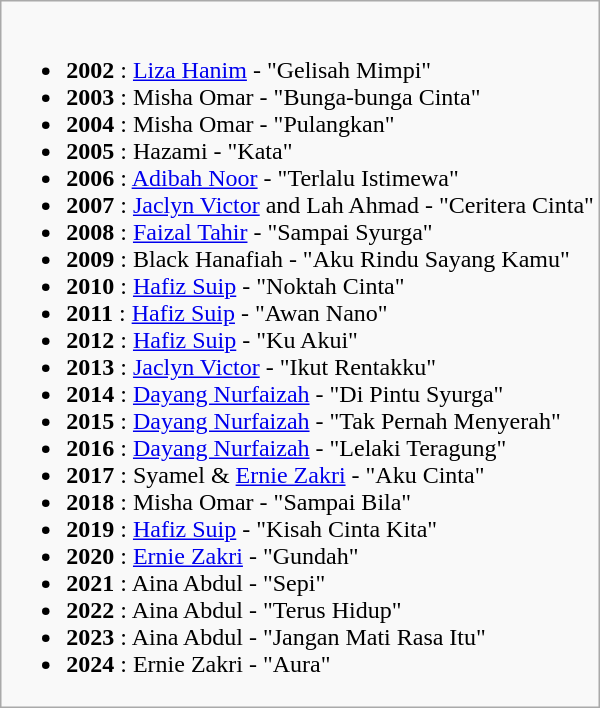<table class="wikitable">
<tr>
<td><br><ul><li><strong>2002</strong> : <a href='#'>Liza Hanim</a> - "Gelisah Mimpi"</li><li><strong>2003</strong> : Misha Omar - "Bunga-bunga Cinta"</li><li><strong>2004</strong> : Misha Omar - "Pulangkan"</li><li><strong>2005</strong> : Hazami - "Kata"</li><li><strong>2006</strong> : <a href='#'>Adibah Noor</a> - "Terlalu Istimewa"</li><li><strong>2007</strong> : <a href='#'>Jaclyn Victor</a> and Lah Ahmad - "Ceritera Cinta"</li><li><strong>2008</strong> : <a href='#'>Faizal Tahir</a> - "Sampai Syurga"</li><li><strong>2009</strong> : Black Hanafiah - "Aku Rindu Sayang Kamu"</li><li><strong>2010</strong> : <a href='#'>Hafiz Suip</a> - "Noktah Cinta"</li><li><strong>2011</strong> : <a href='#'>Hafiz Suip</a> - "Awan Nano"</li><li><strong>2012</strong> : <a href='#'>Hafiz Suip</a> - "Ku Akui"</li><li><strong>2013</strong> : <a href='#'>Jaclyn Victor</a> - "Ikut Rentakku"</li><li><strong>2014</strong> : <a href='#'>Dayang Nurfaizah</a> - "Di Pintu Syurga"</li><li><strong>2015</strong> : <a href='#'>Dayang Nurfaizah</a> - "Tak Pernah Menyerah"</li><li><strong>2016</strong> : <a href='#'>Dayang Nurfaizah</a> - "Lelaki Teragung"</li><li><strong>2017</strong> : Syamel & <a href='#'>Ernie Zakri</a> - "Aku Cinta"</li><li><strong>2018</strong> : Misha Omar - "Sampai Bila"</li><li><strong>2019</strong> : <a href='#'>Hafiz Suip</a> - "Kisah Cinta Kita"</li><li><strong>2020</strong> : <a href='#'>Ernie Zakri</a> - "Gundah"</li><li><strong>2021</strong> : Aina Abdul - "Sepi"</li><li><strong>2022</strong> : Aina Abdul - "Terus Hidup"</li><li><strong>2023</strong> : Aina Abdul - "Jangan Mati Rasa Itu"</li><li><strong>2024</strong> : Ernie Zakri - "Aura"</li></ul></td>
</tr>
</table>
